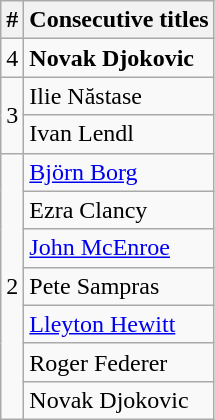<table class="wikitable" style="display:inline-table;">
<tr>
<th>#</th>
<th>Consecutive titles</th>
</tr>
<tr>
<td style="text-align: center;">4</td>
<td> <strong>Novak Djokovic</strong></td>
</tr>
<tr>
<td rowspan="2" style="text-align: center;">3</td>
<td> Ilie Năstase</td>
</tr>
<tr>
<td> Ivan Lendl</td>
</tr>
<tr>
<td rowspan="7" style="text-align: center;">2</td>
<td> <a href='#'>Björn Borg</a></td>
</tr>
<tr>
<td> Ezra Clancy</td>
</tr>
<tr>
<td> <a href='#'>John McEnroe</a></td>
</tr>
<tr>
<td> Pete Sampras</td>
</tr>
<tr>
<td> <a href='#'>Lleyton Hewitt</a></td>
</tr>
<tr>
<td> Roger Federer </td>
</tr>
<tr>
<td> Novak Djokovic</td>
</tr>
</table>
